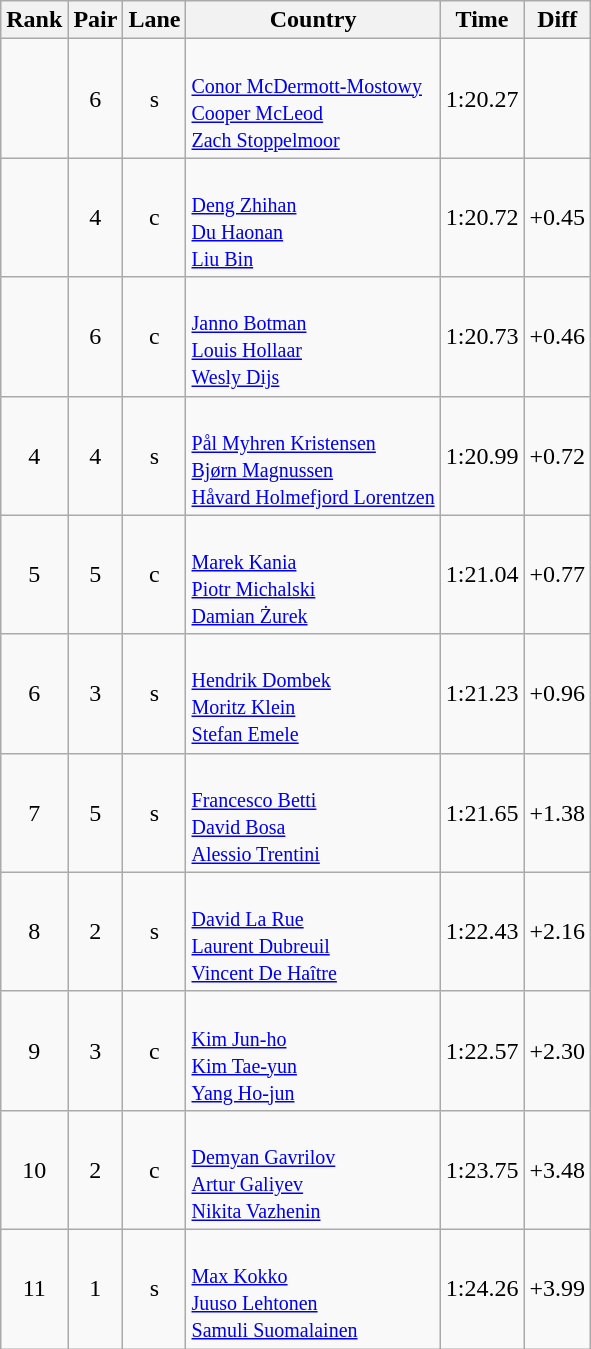<table class="wikitable sortable" style="text-align:center">
<tr>
<th>Rank</th>
<th>Pair</th>
<th>Lane</th>
<th>Country</th>
<th>Time</th>
<th>Diff</th>
</tr>
<tr>
<td></td>
<td>6</td>
<td>s</td>
<td align=left><br><small><a href='#'>Conor McDermott-Mostowy</a><br><a href='#'>Cooper McLeod</a><br><a href='#'>Zach Stoppelmoor</a></small></td>
<td>1:20.27</td>
<td></td>
</tr>
<tr>
<td></td>
<td>4</td>
<td>c</td>
<td align=left><br><small><a href='#'>Deng Zhihan</a><br><a href='#'>Du Haonan</a><br><a href='#'>Liu Bin</a></small></td>
<td>1:20.72</td>
<td>+0.45</td>
</tr>
<tr>
<td></td>
<td>6</td>
<td>c</td>
<td align=left><br><small><a href='#'>Janno Botman</a><br><a href='#'>Louis Hollaar</a><br><a href='#'>Wesly Dijs</a></small></td>
<td>1:20.73</td>
<td>+0.46</td>
</tr>
<tr>
<td>4</td>
<td>4</td>
<td>s</td>
<td align=left><br><small><a href='#'>Pål Myhren Kristensen</a><br><a href='#'>Bjørn Magnussen</a><br><a href='#'>Håvard Holmefjord Lorentzen</a></small></td>
<td>1:20.99</td>
<td>+0.72</td>
</tr>
<tr>
<td>5</td>
<td>5</td>
<td>c</td>
<td align=left><br><small><a href='#'>Marek Kania</a><br><a href='#'>Piotr Michalski</a><br><a href='#'>Damian Żurek</a></small></td>
<td>1:21.04</td>
<td>+0.77</td>
</tr>
<tr>
<td>6</td>
<td>3</td>
<td>s</td>
<td align=left><br><small><a href='#'>Hendrik Dombek</a><br><a href='#'>Moritz Klein</a><br><a href='#'>Stefan Emele</a></small></td>
<td>1:21.23</td>
<td>+0.96</td>
</tr>
<tr>
<td>7</td>
<td>5</td>
<td>s</td>
<td align=left><br><small><a href='#'>Francesco Betti</a><br><a href='#'>David Bosa</a><br><a href='#'>Alessio Trentini</a></small></td>
<td>1:21.65</td>
<td>+1.38</td>
</tr>
<tr>
<td>8</td>
<td>2</td>
<td>s</td>
<td align=left><br><small><a href='#'>David La Rue</a><br><a href='#'>Laurent Dubreuil</a><br><a href='#'>Vincent De Haître</a></small></td>
<td>1:22.43</td>
<td>+2.16</td>
</tr>
<tr>
<td>9</td>
<td>3</td>
<td>c</td>
<td align=left><br><small><a href='#'>Kim Jun-ho</a><br><a href='#'>Kim Tae-yun</a><br><a href='#'>Yang Ho-jun</a></small></td>
<td>1:22.57</td>
<td>+2.30</td>
</tr>
<tr>
<td>10</td>
<td>2</td>
<td>c</td>
<td align=left><br><small><a href='#'>Demyan Gavrilov</a><br><a href='#'>Artur Galiyev</a><br><a href='#'>Nikita Vazhenin</a></small></td>
<td>1:23.75</td>
<td>+3.48</td>
</tr>
<tr>
<td>11</td>
<td>1</td>
<td>s</td>
<td align=left><br><small><a href='#'>Max Kokko</a><br><a href='#'>Juuso Lehtonen</a><br><a href='#'>Samuli Suomalainen</a></small></td>
<td>1:24.26</td>
<td>+3.99</td>
</tr>
</table>
